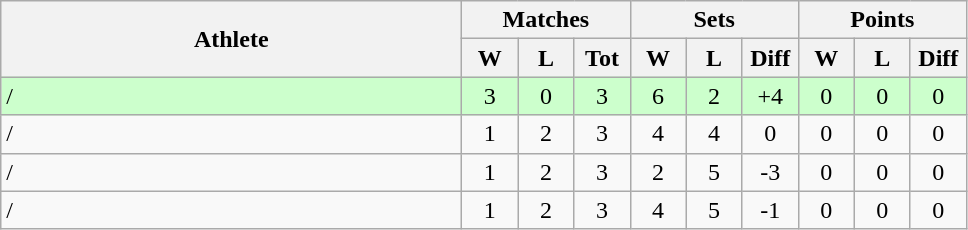<table class=wikitable style="text-align:center">
<tr>
<th rowspan=2 width=300>Athlete</th>
<th colspan=3 width=90>Matches</th>
<th colspan=3 width=90>Sets</th>
<th colspan=3 width=90>Points</th>
</tr>
<tr>
<th width=30>W</th>
<th width=30>L</th>
<th width=30>Tot</th>
<th width=30>W</th>
<th width=30>L</th>
<th width=30>Diff</th>
<th width=30>W</th>
<th width=30>L</th>
<th width=30>Diff</th>
</tr>
<tr bgcolor=ccffcc>
<td style="text-align:left">/</td>
<td>3</td>
<td>0</td>
<td>3</td>
<td>6</td>
<td>2</td>
<td>+4</td>
<td>0</td>
<td>0</td>
<td>0</td>
</tr>
<tr>
<td style="text-align:left">/</td>
<td>1</td>
<td>2</td>
<td>3</td>
<td>4</td>
<td>4</td>
<td>0</td>
<td>0</td>
<td>0</td>
<td>0</td>
</tr>
<tr>
<td style="text-align:left">/</td>
<td>1</td>
<td>2</td>
<td>3</td>
<td>2</td>
<td>5</td>
<td>-3</td>
<td>0</td>
<td>0</td>
<td>0</td>
</tr>
<tr>
<td style="text-align:left">/</td>
<td>1</td>
<td>2</td>
<td>3</td>
<td>4</td>
<td>5</td>
<td>-1</td>
<td>0</td>
<td>0</td>
<td>0</td>
</tr>
</table>
